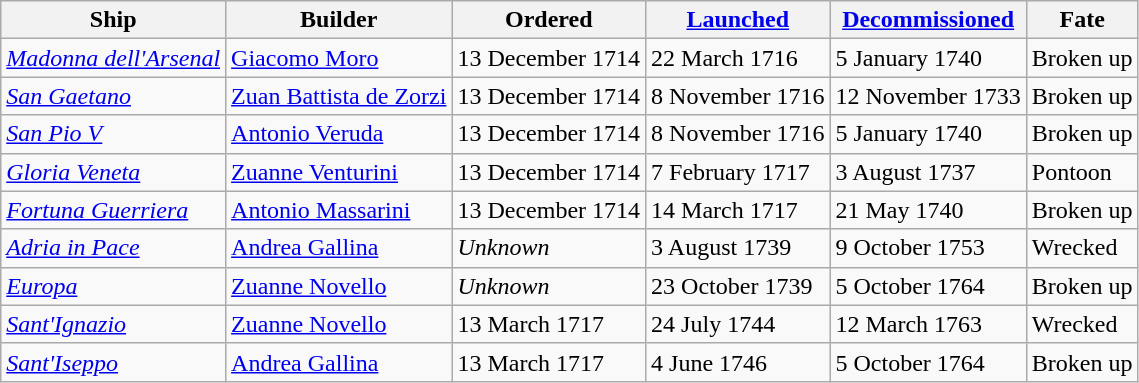<table class="wikitable">
<tr>
<th align = center>Ship</th>
<th align = center>Builder</th>
<th align = center>Ordered</th>
<th align = center><a href='#'>Launched</a></th>
<th align = center><a href='#'>Decommissioned</a></th>
<th align = center>Fate</th>
</tr>
<tr>
<td><a href='#'><em>Madonna dell'Arsenal</em></a></td>
<td><a href='#'>Giacomo Moro</a></td>
<td>13 December 1714</td>
<td>22 March 1716</td>
<td>5 January 1740</td>
<td>Broken up</td>
</tr>
<tr>
<td><a href='#'><em>San Gaetano</em></a></td>
<td><a href='#'>Zuan Battista de Zorzi</a></td>
<td>13 December 1714</td>
<td>8 November 1716</td>
<td>12 November 1733</td>
<td>Broken up</td>
</tr>
<tr>
<td><a href='#'><em>San Pio V</em></a></td>
<td><a href='#'>Antonio Veruda</a></td>
<td>13 December 1714</td>
<td>8 November 1716</td>
<td>5 January 1740</td>
<td>Broken up</td>
</tr>
<tr>
<td><a href='#'><em>Gloria Veneta</em></a></td>
<td><a href='#'>Zuanne Venturini</a></td>
<td>13 December 1714</td>
<td>7 February 1717</td>
<td>3 August 1737</td>
<td>Pontoon</td>
</tr>
<tr>
<td><a href='#'><em>Fortuna Guerriera</em></a></td>
<td><a href='#'>Antonio Massarini</a></td>
<td>13 December 1714</td>
<td>14 March 1717</td>
<td>21 May 1740</td>
<td>Broken up</td>
</tr>
<tr>
<td><a href='#'><em>Adria in Pace</em></a></td>
<td><a href='#'>Andrea Gallina</a></td>
<td><em>Unknown</em></td>
<td>3 August 1739</td>
<td>9 October 1753</td>
<td>Wrecked</td>
</tr>
<tr>
<td><a href='#'><em>Europa</em></a></td>
<td><a href='#'>Zuanne Novello</a></td>
<td><em>Unknown</em></td>
<td>23 October 1739</td>
<td>5 October 1764</td>
<td>Broken up</td>
</tr>
<tr>
<td><a href='#'><em>Sant'Ignazio</em></a></td>
<td><a href='#'>Zuanne Novello</a></td>
<td>13 March 1717</td>
<td>24 July 1744</td>
<td>12 March 1763</td>
<td>Wrecked</td>
</tr>
<tr>
<td><a href='#'><em>Sant'Iseppo</em></a></td>
<td><a href='#'>Andrea Gallina</a></td>
<td>13 March 1717</td>
<td>4 June 1746</td>
<td>5 October 1764</td>
<td>Broken up</td>
</tr>
</table>
